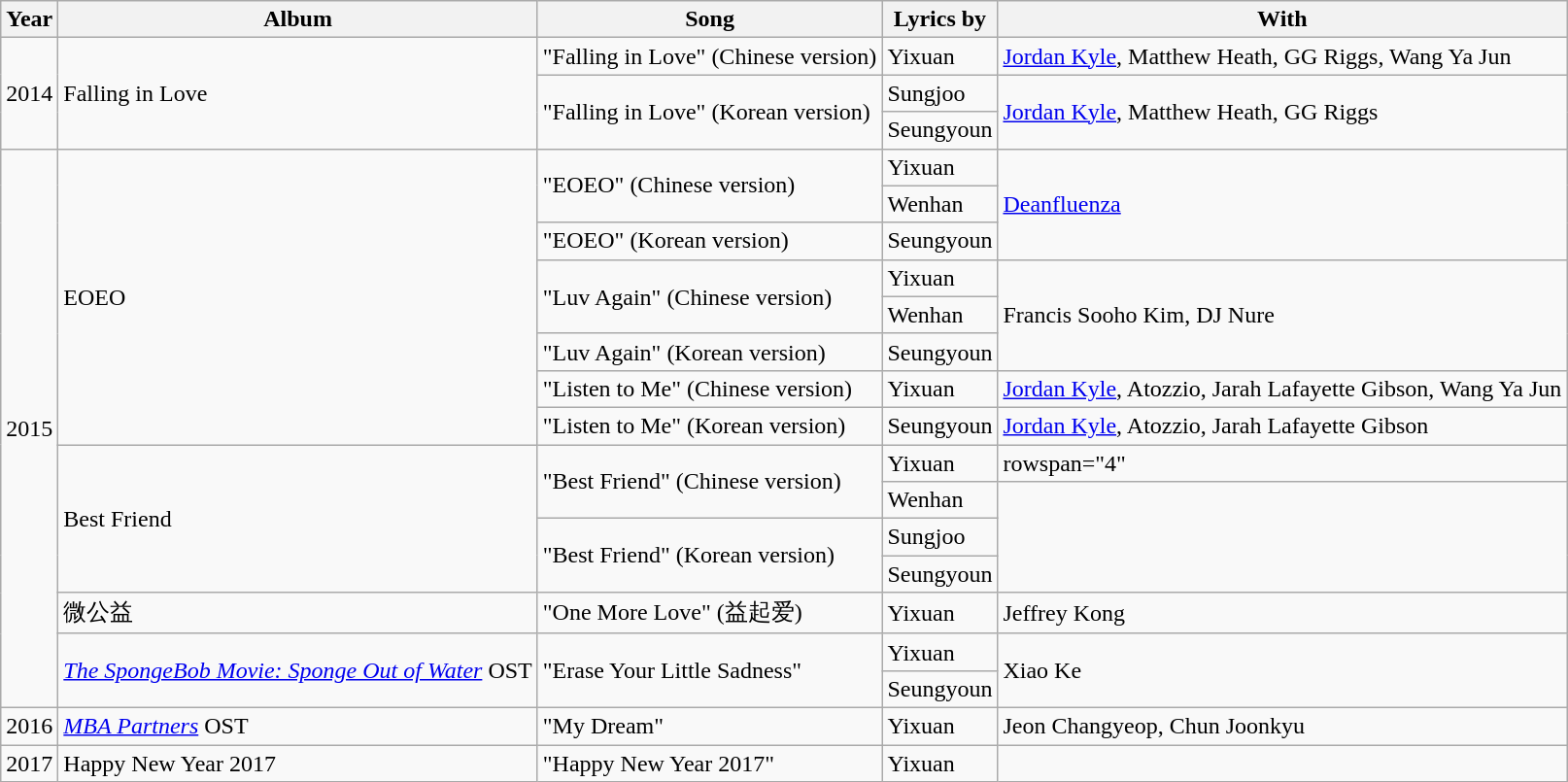<table class="wikitable">
<tr>
<th>Year</th>
<th>Album</th>
<th>Song</th>
<th>Lyrics by</th>
<th>With</th>
</tr>
<tr>
<td rowspan="3">2014</td>
<td rowspan="3">Falling in Love</td>
<td>"Falling in Love" (Chinese version)</td>
<td>Yixuan</td>
<td><a href='#'>Jordan Kyle</a>, Matthew Heath, GG Riggs, Wang Ya Jun</td>
</tr>
<tr>
<td rowspan="2">"Falling in Love" (Korean version)</td>
<td>Sungjoo</td>
<td rowspan="2"><a href='#'>Jordan Kyle</a>, Matthew Heath, GG Riggs</td>
</tr>
<tr>
<td>Seungyoun</td>
</tr>
<tr>
<td rowspan="15">2015</td>
<td rowspan="8">EOEO</td>
<td rowspan="2">"EOEO" (Chinese version)</td>
<td>Yixuan</td>
<td rowspan="3"><a href='#'>Deanfluenza</a></td>
</tr>
<tr>
<td>Wenhan</td>
</tr>
<tr>
<td>"EOEO" (Korean version)</td>
<td>Seungyoun</td>
</tr>
<tr>
<td rowspan="2">"Luv Again" (Chinese version)</td>
<td>Yixuan</td>
<td rowspan="3">Francis Sooho Kim, DJ Nure</td>
</tr>
<tr>
<td>Wenhan</td>
</tr>
<tr>
<td>"Luv Again" (Korean version)</td>
<td>Seungyoun</td>
</tr>
<tr>
<td>"Listen to Me" (Chinese version)</td>
<td>Yixuan</td>
<td><a href='#'>Jordan Kyle</a>, Atozzio, Jarah Lafayette Gibson, Wang Ya Jun</td>
</tr>
<tr>
<td>"Listen to Me" (Korean version)</td>
<td>Seungyoun</td>
<td><a href='#'>Jordan Kyle</a>, Atozzio, Jarah Lafayette Gibson</td>
</tr>
<tr>
<td rowspan="4">Best Friend</td>
<td rowspan="2">"Best Friend" (Chinese version)</td>
<td>Yixuan</td>
<td>rowspan="4" </td>
</tr>
<tr>
<td>Wenhan</td>
</tr>
<tr>
<td rowspan="2">"Best Friend" (Korean version)</td>
<td>Sungjoo</td>
</tr>
<tr>
<td>Seungyoun</td>
</tr>
<tr>
<td>微公益</td>
<td>"One More Love" (益起爱)</td>
<td>Yixuan</td>
<td>Jeffrey Kong</td>
</tr>
<tr>
<td rowspan="2"><em><a href='#'>The SpongeBob Movie: Sponge Out of Water</a></em> OST</td>
<td rowspan="2">"Erase Your Little Sadness"</td>
<td>Yixuan</td>
<td rowspan="2">Xiao Ke</td>
</tr>
<tr>
<td>Seungyoun</td>
</tr>
<tr>
<td>2016</td>
<td><em><a href='#'>MBA Partners</a></em> OST</td>
<td>"My Dream"</td>
<td>Yixuan</td>
<td>Jeon Changyeop, Chun Joonkyu</td>
</tr>
<tr>
<td>2017</td>
<td>Happy New Year 2017</td>
<td>"Happy New Year 2017"</td>
<td>Yixuan</td>
<td></td>
</tr>
</table>
